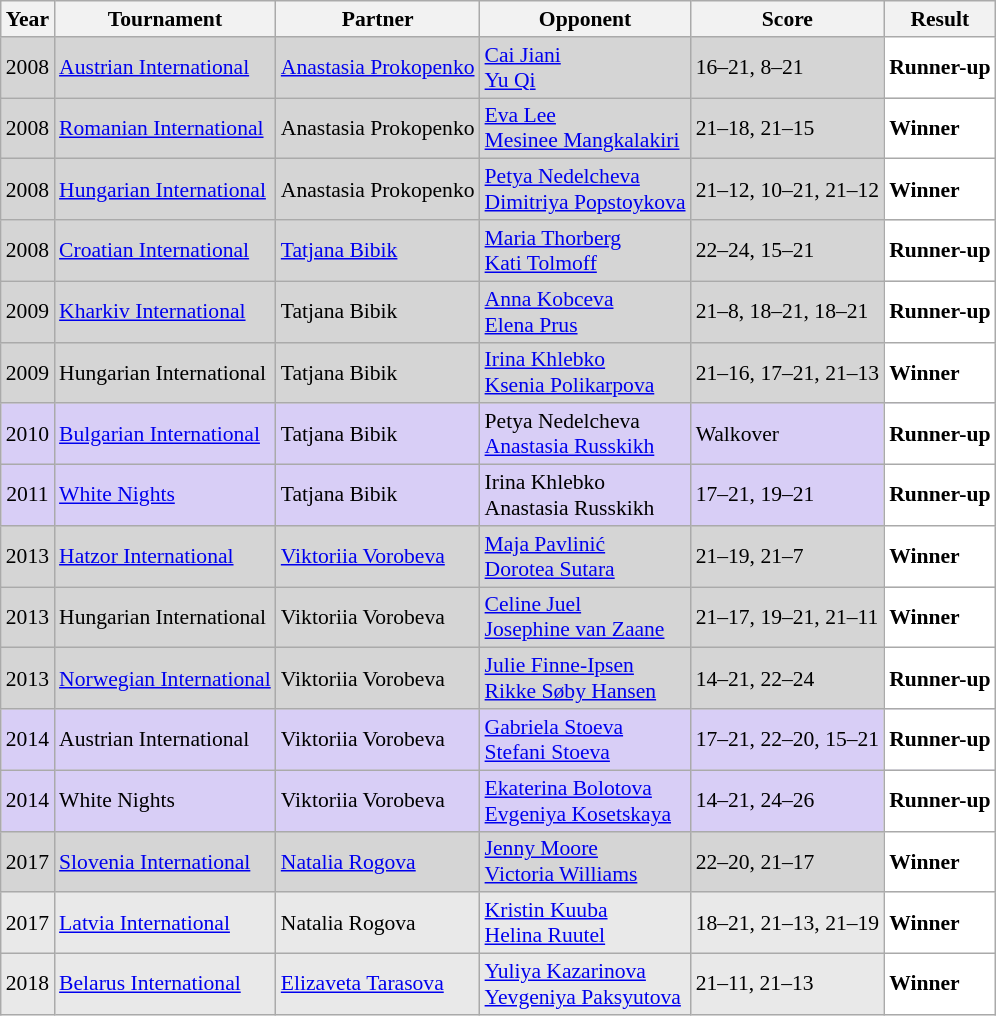<table class="sortable wikitable" style="font-size: 90%;">
<tr>
<th>Year</th>
<th>Tournament</th>
<th>Partner</th>
<th>Opponent</th>
<th>Score</th>
<th>Result</th>
</tr>
<tr style="background:#D5D5D5">
<td align="center">2008</td>
<td align="left"><a href='#'>Austrian International</a></td>
<td align="left"> <a href='#'>Anastasia Prokopenko</a></td>
<td align="left"> <a href='#'>Cai Jiani</a><br> <a href='#'>Yu Qi</a></td>
<td align="left">16–21, 8–21</td>
<td style="text-align:left; background:white"> <strong>Runner-up</strong></td>
</tr>
<tr style="background:#D5D5D5">
<td align="center">2008</td>
<td align="left"><a href='#'>Romanian International</a></td>
<td align="left"> Anastasia Prokopenko</td>
<td align="left"> <a href='#'>Eva Lee</a><br> <a href='#'>Mesinee Mangkalakiri</a></td>
<td align="left">21–18, 21–15</td>
<td style="text-align:left; background:white"> <strong>Winner</strong></td>
</tr>
<tr style="background:#D5D5D5">
<td align="center">2008</td>
<td align="left"><a href='#'>Hungarian International</a></td>
<td align="left"> Anastasia Prokopenko</td>
<td align="left"> <a href='#'>Petya Nedelcheva</a><br> <a href='#'>Dimitriya Popstoykova</a></td>
<td align="left">21–12, 10–21, 21–12</td>
<td style="text-align:left; background:white"> <strong>Winner</strong></td>
</tr>
<tr style="background:#D5D5D5">
<td align="center">2008</td>
<td align="left"><a href='#'>Croatian International</a></td>
<td align="left"> <a href='#'>Tatjana Bibik</a></td>
<td align="left"> <a href='#'>Maria Thorberg</a><br> <a href='#'>Kati Tolmoff</a></td>
<td align="left">22–24, 15–21</td>
<td style="text-align:left; background:white"> <strong>Runner-up</strong></td>
</tr>
<tr style="background:#D5D5D5">
<td align="center">2009</td>
<td align="left"><a href='#'>Kharkiv International</a></td>
<td align="left"> Tatjana Bibik</td>
<td align="left"> <a href='#'>Anna Kobceva</a><br> <a href='#'>Elena Prus</a></td>
<td align="left">21–8, 18–21, 18–21</td>
<td style="text-align:left; background:white"> <strong>Runner-up</strong></td>
</tr>
<tr style="background:#D5D5D5">
<td align="center">2009</td>
<td align="left">Hungarian International</td>
<td align="left"> Tatjana Bibik</td>
<td align="left"> <a href='#'>Irina Khlebko</a><br> <a href='#'>Ksenia Polikarpova</a></td>
<td align="left">21–16, 17–21, 21–13</td>
<td style="text-align:left; background:white"> <strong>Winner</strong></td>
</tr>
<tr style="background:#D8CEF6">
<td align="center">2010</td>
<td align="left"><a href='#'>Bulgarian International</a></td>
<td align="left"> Tatjana Bibik</td>
<td align="left"> Petya Nedelcheva<br> <a href='#'>Anastasia Russkikh</a></td>
<td align="left">Walkover</td>
<td style="text-align:left; background:white"> <strong>Runner-up</strong></td>
</tr>
<tr style="background:#D8CEF6">
<td align="center">2011</td>
<td align="left"><a href='#'>White Nights</a></td>
<td align="left"> Tatjana Bibik</td>
<td align="left"> Irina Khlebko<br> Anastasia Russkikh</td>
<td align="left">17–21, 19–21</td>
<td style="text-align:left; background:white"> <strong>Runner-up</strong></td>
</tr>
<tr style="background:#D5D5D5">
<td align="center">2013</td>
<td align="left"><a href='#'>Hatzor International</a></td>
<td align="left"> <a href='#'>Viktoriia Vorobeva</a></td>
<td align="left"> <a href='#'>Maja Pavlinić</a><br> <a href='#'>Dorotea Sutara</a></td>
<td align="left">21–19, 21–7</td>
<td style="text-align:left; background:white"> <strong>Winner</strong></td>
</tr>
<tr style="background:#D5D5D5">
<td align="center">2013</td>
<td align="left">Hungarian International</td>
<td align="left"> Viktoriia Vorobeva</td>
<td align="left"> <a href='#'>Celine Juel</a><br> <a href='#'>Josephine van Zaane</a></td>
<td align="left">21–17, 19–21, 21–11</td>
<td style="text-align:left; background:white"> <strong>Winner</strong></td>
</tr>
<tr style="background:#D5D5D5">
<td align="center">2013</td>
<td align="left"><a href='#'>Norwegian International</a></td>
<td align="left"> Viktoriia Vorobeva</td>
<td align="left"> <a href='#'>Julie Finne-Ipsen</a><br> <a href='#'>Rikke Søby Hansen</a></td>
<td align="left">14–21, 22–24</td>
<td style="text-align:left; background:white"> <strong>Runner-up</strong></td>
</tr>
<tr style="background:#D8CEF6">
<td align="center">2014</td>
<td align="left">Austrian International</td>
<td align="left"> Viktoriia Vorobeva</td>
<td align="left"> <a href='#'>Gabriela Stoeva</a><br> <a href='#'>Stefani Stoeva</a></td>
<td align="left">17–21, 22–20, 15–21</td>
<td style="text-align:left; background:white"> <strong>Runner-up</strong></td>
</tr>
<tr style="background:#D8CEF6">
<td align="center">2014</td>
<td align="left">White Nights</td>
<td align="left"> Viktoriia Vorobeva</td>
<td align="left"> <a href='#'>Ekaterina Bolotova</a><br> <a href='#'>Evgeniya Kosetskaya</a></td>
<td align="left">14–21, 24–26</td>
<td style="text-align:left; background:white"> <strong>Runner-up</strong></td>
</tr>
<tr style="background:#D5D5D5">
<td align="center">2017</td>
<td align="left"><a href='#'>Slovenia International</a></td>
<td align="left"> <a href='#'>Natalia Rogova</a></td>
<td align="left"> <a href='#'>Jenny Moore</a><br> <a href='#'>Victoria Williams</a></td>
<td align="left">22–20, 21–17</td>
<td style="text-align:left; background:white"> <strong>Winner</strong></td>
</tr>
<tr style="background:#E9E9E9">
<td align="center">2017</td>
<td align="left"><a href='#'>Latvia International</a></td>
<td align="left"> Natalia Rogova</td>
<td align="left"> <a href='#'>Kristin Kuuba</a><br> <a href='#'>Helina Ruutel</a></td>
<td align="left">18–21, 21–13, 21–19</td>
<td style="text-align:left; background:white"> <strong>Winner</strong></td>
</tr>
<tr style="background:#E9E9E9">
<td align="center">2018</td>
<td align="left"><a href='#'>Belarus International</a></td>
<td align="left"> <a href='#'>Elizaveta Tarasova</a></td>
<td align="left"> <a href='#'>Yuliya Kazarinova</a><br> <a href='#'>Yevgeniya Paksyutova</a></td>
<td align="left">21–11, 21–13</td>
<td style="text-align:left; background:white"> <strong>Winner</strong></td>
</tr>
</table>
